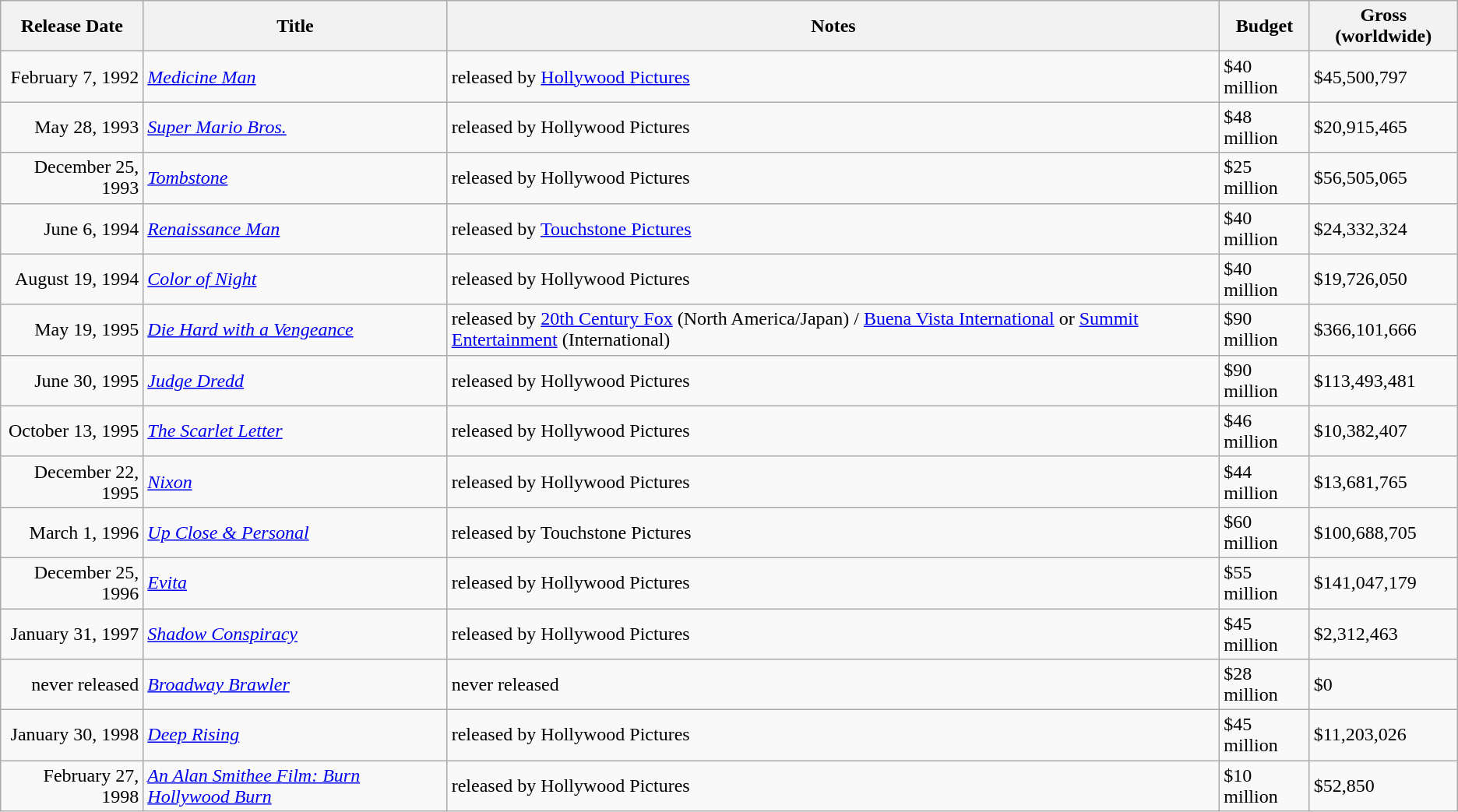<table class="wikitable sortable">
<tr>
<th>Release Date</th>
<th>Title</th>
<th>Notes</th>
<th>Budget</th>
<th>Gross (worldwide)</th>
</tr>
<tr>
<td align="right">February 7, 1992</td>
<td><em><a href='#'>Medicine Man</a></em></td>
<td>released by <a href='#'>Hollywood Pictures</a></td>
<td>$40 million</td>
<td>$45,500,797</td>
</tr>
<tr>
<td align="right">May 28, 1993</td>
<td><em><a href='#'>Super Mario Bros.</a></em></td>
<td>released by Hollywood Pictures</td>
<td>$48 million</td>
<td>$20,915,465</td>
</tr>
<tr>
<td align="right">December 25, 1993</td>
<td><em><a href='#'>Tombstone</a></em></td>
<td>released by Hollywood Pictures</td>
<td>$25 million</td>
<td>$56,505,065</td>
</tr>
<tr>
<td align="right">June 6, 1994</td>
<td><em><a href='#'>Renaissance Man</a></em></td>
<td>released by <a href='#'>Touchstone Pictures</a></td>
<td>$40 million</td>
<td>$24,332,324</td>
</tr>
<tr>
<td align="right">August 19, 1994</td>
<td><em><a href='#'>Color of Night</a></em></td>
<td>released by Hollywood Pictures</td>
<td>$40 million</td>
<td>$19,726,050</td>
</tr>
<tr>
<td align="right">May 19, 1995</td>
<td><em><a href='#'>Die Hard with a Vengeance</a></em></td>
<td>released by <a href='#'>20th Century Fox</a> (North America/Japan) / <a href='#'>Buena Vista International</a> or <a href='#'>Summit Entertainment</a> (International)</td>
<td>$90 million</td>
<td>$366,101,666</td>
</tr>
<tr>
<td align="right">June 30, 1995</td>
<td><em><a href='#'>Judge Dredd</a></em></td>
<td>released by Hollywood Pictures</td>
<td>$90 million</td>
<td>$113,493,481</td>
</tr>
<tr>
<td align="right">October 13, 1995</td>
<td><em><a href='#'>The Scarlet Letter</a></em></td>
<td>released by Hollywood Pictures</td>
<td>$46 million</td>
<td>$10,382,407</td>
</tr>
<tr>
<td align="right">December 22, 1995</td>
<td><em><a href='#'>Nixon</a></em></td>
<td>released by Hollywood Pictures</td>
<td>$44 million</td>
<td>$13,681,765</td>
</tr>
<tr>
<td align="right">March 1, 1996</td>
<td><em><a href='#'>Up Close & Personal</a></em></td>
<td>released by Touchstone Pictures</td>
<td>$60 million</td>
<td>$100,688,705</td>
</tr>
<tr>
<td align="right">December 25, 1996</td>
<td><em><a href='#'>Evita</a></em></td>
<td>released by Hollywood Pictures</td>
<td>$55 million</td>
<td>$141,047,179</td>
</tr>
<tr>
<td align="right">January 31, 1997</td>
<td><em><a href='#'>Shadow Conspiracy</a></em></td>
<td>released by Hollywood Pictures</td>
<td>$45 million</td>
<td>$2,312,463</td>
</tr>
<tr>
<td align="right">never released</td>
<td><em><a href='#'>Broadway Brawler</a></em></td>
<td>never released</td>
<td>$28 million</td>
<td>$0 </td>
</tr>
<tr>
<td align="right">January 30, 1998</td>
<td><em><a href='#'>Deep Rising</a></em></td>
<td>released by Hollywood Pictures</td>
<td>$45 million</td>
<td>$11,203,026</td>
</tr>
<tr>
<td align="right">February 27, 1998</td>
<td><em><a href='#'>An Alan Smithee Film: Burn Hollywood Burn</a></em></td>
<td>released by Hollywood Pictures</td>
<td>$10 million</td>
<td>$52,850</td>
</tr>
</table>
